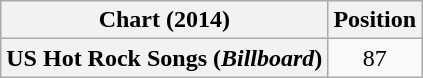<table class="wikitable plainrowheaders sortable">
<tr>
<th>Chart (2014)</th>
<th>Position</th>
</tr>
<tr>
<th scope="row">US Hot Rock Songs (<em>Billboard</em>)</th>
<td style="text-align:center;">87</td>
</tr>
</table>
